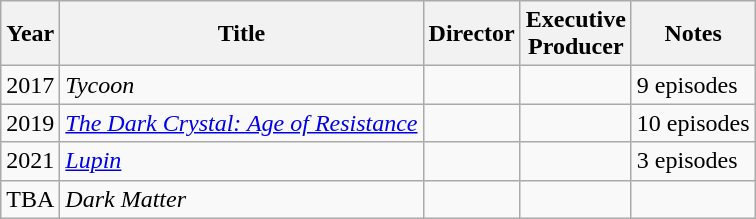<table class="wikitable">
<tr>
<th>Year</th>
<th>Title</th>
<th>Director</th>
<th>Executive<br>Producer</th>
<th>Notes</th>
</tr>
<tr>
<td>2017</td>
<td><em>Tycoon</em></td>
<td></td>
<td></td>
<td>9 episodes</td>
</tr>
<tr>
<td>2019</td>
<td><em><a href='#'>The Dark Crystal: Age of Resistance</a></em></td>
<td></td>
<td></td>
<td>10 episodes</td>
</tr>
<tr>
<td>2021</td>
<td><em><a href='#'>Lupin</a></em></td>
<td></td>
<td></td>
<td>3 episodes</td>
</tr>
<tr>
<td>TBA</td>
<td><em>Dark Matter</em></td>
<td></td>
<td></td>
<td></td>
</tr>
</table>
